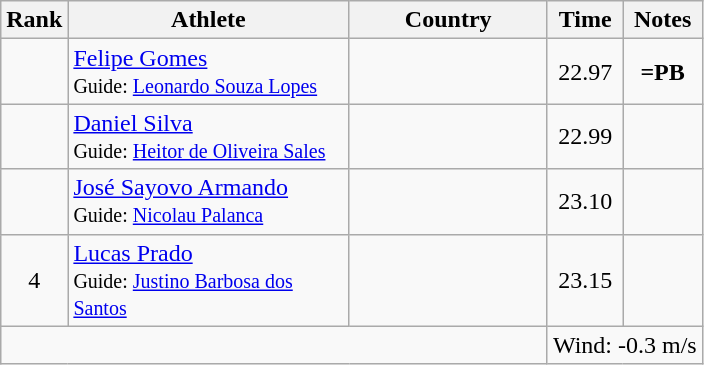<table class="wikitable sortable" style="text-align:center">
<tr>
<th>Rank</th>
<th style="width:180px">Athlete</th>
<th style="width:125px">Country</th>
<th>Time</th>
<th>Notes</th>
</tr>
<tr>
<td></td>
<td style="text-align:left;"><a href='#'>Felipe Gomes</a><br><small>Guide: <a href='#'>Leonardo Souza Lopes</a></small></td>
<td style="text-align:left;"></td>
<td>22.97</td>
<td><strong>=PB</strong></td>
</tr>
<tr>
<td></td>
<td style="text-align:left;"><a href='#'>Daniel Silva</a><br><small>Guide: <a href='#'>Heitor de Oliveira Sales</a></small></td>
<td style="text-align:left;"></td>
<td>22.99</td>
<td></td>
</tr>
<tr>
<td></td>
<td style="text-align:left;"><a href='#'>José Sayovo Armando</a><br><small>Guide: <a href='#'>Nicolau Palanca</a></small></td>
<td style="text-align:left;"></td>
<td>23.10</td>
<td></td>
</tr>
<tr>
<td>4</td>
<td style="text-align:left;"><a href='#'>Lucas Prado</a><br><small>Guide: <a href='#'>Justino Barbosa dos Santos</a></small></td>
<td style="text-align:left;"></td>
<td>23.15</td>
<td></td>
</tr>
<tr class="sortbottom">
<td colspan="3"></td>
<td colspan="2">Wind: -0.3 m/s</td>
</tr>
</table>
